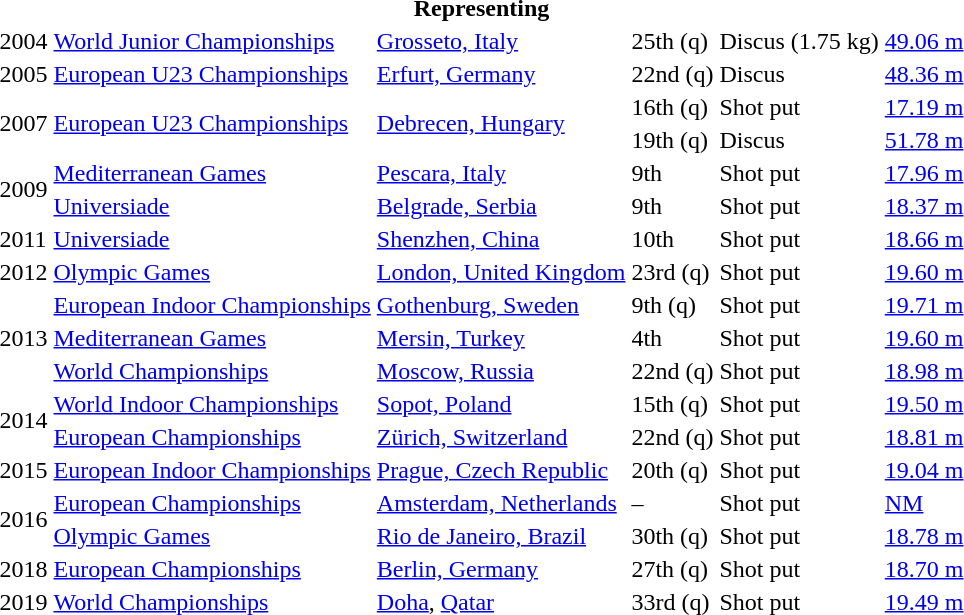<table>
<tr>
<th colspan="6">Representing </th>
</tr>
<tr>
<td>2004</td>
<td><a href='#'>World Junior Championships</a></td>
<td><a href='#'>Grosseto, Italy</a></td>
<td>25th (q)</td>
<td>Discus (1.75 kg)</td>
<td><a href='#'>49.06 m</a></td>
</tr>
<tr>
<td>2005</td>
<td><a href='#'>European U23 Championships</a></td>
<td><a href='#'>Erfurt, Germany</a></td>
<td>22nd (q)</td>
<td>Discus</td>
<td><a href='#'>48.36 m</a></td>
</tr>
<tr>
<td rowspan=2>2007</td>
<td rowspan=2><a href='#'>European U23 Championships</a></td>
<td rowspan=2><a href='#'>Debrecen, Hungary</a></td>
<td>16th (q)</td>
<td>Shot put</td>
<td><a href='#'>17.19 m</a></td>
</tr>
<tr>
<td>19th (q)</td>
<td>Discus</td>
<td><a href='#'>51.78 m</a></td>
</tr>
<tr>
<td rowspan=2>2009</td>
<td><a href='#'>Mediterranean Games</a></td>
<td><a href='#'>Pescara, Italy</a></td>
<td>9th</td>
<td>Shot put</td>
<td><a href='#'>17.96 m</a></td>
</tr>
<tr>
<td><a href='#'>Universiade</a></td>
<td><a href='#'>Belgrade, Serbia</a></td>
<td>9th</td>
<td>Shot put</td>
<td><a href='#'>18.37 m</a></td>
</tr>
<tr>
<td>2011</td>
<td><a href='#'>Universiade</a></td>
<td><a href='#'>Shenzhen, China</a></td>
<td>10th</td>
<td>Shot put</td>
<td><a href='#'>18.66 m</a></td>
</tr>
<tr>
<td>2012</td>
<td><a href='#'>Olympic Games</a></td>
<td><a href='#'>London, United Kingdom</a></td>
<td>23rd (q)</td>
<td>Shot put</td>
<td><a href='#'>19.60 m</a></td>
</tr>
<tr>
<td rowspan=3>2013</td>
<td><a href='#'>European Indoor Championships</a></td>
<td><a href='#'>Gothenburg, Sweden</a></td>
<td>9th (q)</td>
<td>Shot put</td>
<td><a href='#'>19.71 m</a></td>
</tr>
<tr>
<td><a href='#'>Mediterranean Games</a></td>
<td><a href='#'>Mersin, Turkey</a></td>
<td>4th</td>
<td>Shot put</td>
<td><a href='#'>19.60 m</a></td>
</tr>
<tr>
<td><a href='#'>World Championships</a></td>
<td><a href='#'>Moscow, Russia</a></td>
<td>22nd (q)</td>
<td>Shot put</td>
<td><a href='#'>18.98 m</a></td>
</tr>
<tr>
<td rowspan=2>2014</td>
<td><a href='#'>World Indoor Championships</a></td>
<td><a href='#'>Sopot, Poland</a></td>
<td>15th (q)</td>
<td>Shot put</td>
<td><a href='#'>19.50 m</a></td>
</tr>
<tr>
<td><a href='#'>European Championships</a></td>
<td><a href='#'>Zürich, Switzerland</a></td>
<td>22nd (q)</td>
<td>Shot put</td>
<td><a href='#'>18.81 m</a></td>
</tr>
<tr>
<td>2015</td>
<td><a href='#'>European Indoor Championships</a></td>
<td><a href='#'>Prague, Czech Republic</a></td>
<td>20th (q)</td>
<td>Shot put</td>
<td><a href='#'>19.04 m</a></td>
</tr>
<tr>
<td rowspan=2>2016</td>
<td><a href='#'>European Championships</a></td>
<td><a href='#'>Amsterdam, Netherlands</a></td>
<td>–</td>
<td>Shot put</td>
<td><a href='#'>NM</a></td>
</tr>
<tr>
<td><a href='#'>Olympic Games</a></td>
<td><a href='#'>Rio de Janeiro, Brazil</a></td>
<td>30th (q)</td>
<td>Shot put</td>
<td><a href='#'>18.78 m</a></td>
</tr>
<tr>
<td>2018</td>
<td><a href='#'>European Championships</a></td>
<td><a href='#'>Berlin, Germany</a></td>
<td>27th (q)</td>
<td>Shot put</td>
<td><a href='#'>18.70 m</a></td>
</tr>
<tr>
<td>2019</td>
<td><a href='#'>World Championships</a></td>
<td><a href='#'>Doha</a>, <a href='#'>Qatar</a></td>
<td>33rd (q)</td>
<td>Shot put</td>
<td><a href='#'>19.49 m</a></td>
</tr>
</table>
